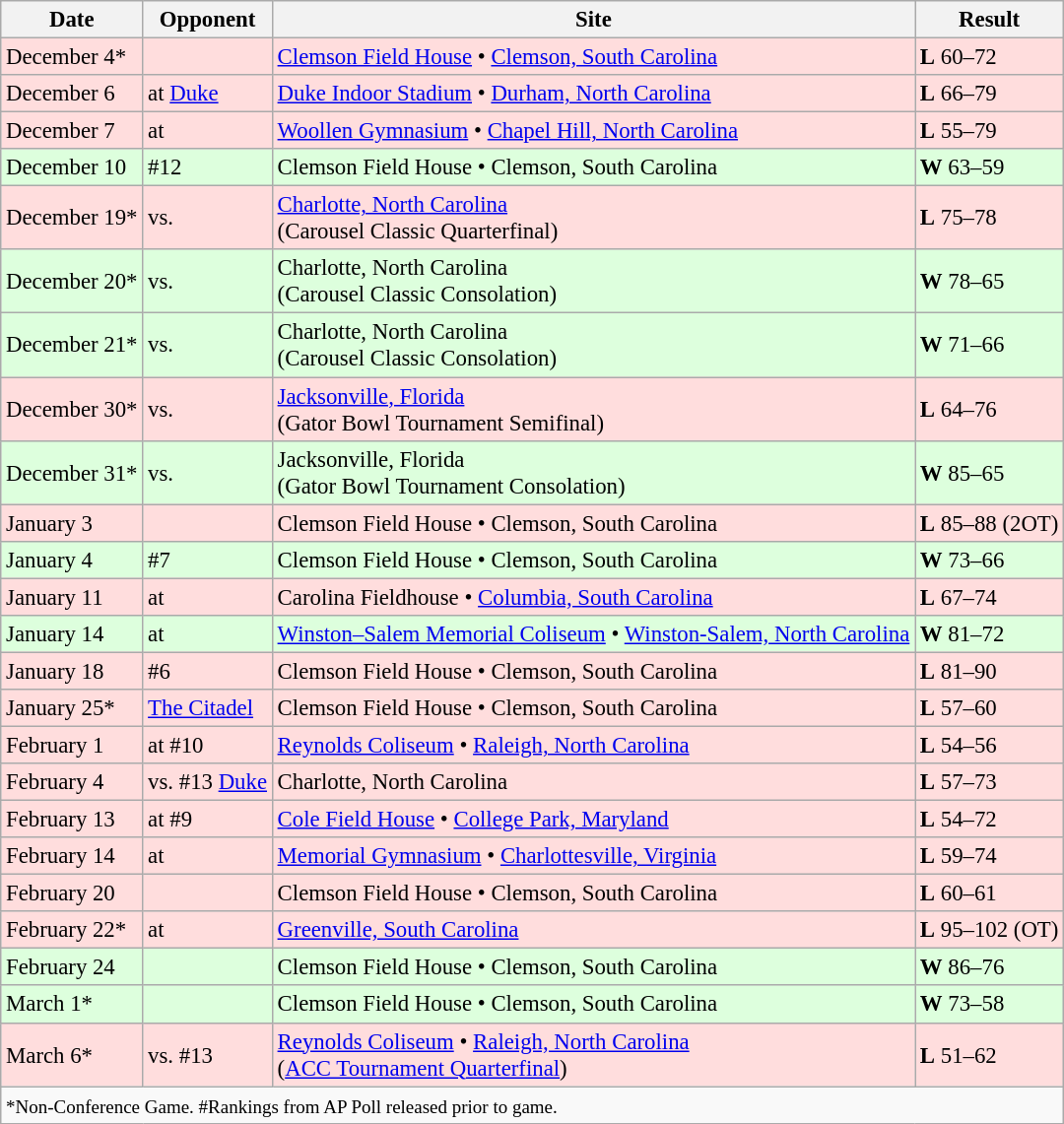<table class="wikitable" style="font-size:95%;">
<tr>
<th>Date</th>
<th>Opponent</th>
<th>Site</th>
<th>Result</th>
</tr>
<tr style="background: #ffdddd;">
<td>December 4*</td>
<td></td>
<td><a href='#'>Clemson Field House</a> • <a href='#'>Clemson, South Carolina</a></td>
<td><strong>L</strong> 60–72</td>
</tr>
<tr style="background: #ffdddd;">
<td>December 6</td>
<td>at <a href='#'>Duke</a></td>
<td><a href='#'>Duke Indoor Stadium</a> • <a href='#'>Durham, North Carolina</a></td>
<td><strong>L</strong> 66–79</td>
</tr>
<tr style="background: #ffdddd;">
<td>December 7</td>
<td>at </td>
<td><a href='#'>Woollen Gymnasium</a> • <a href='#'>Chapel Hill, North Carolina</a></td>
<td><strong>L</strong> 55–79</td>
</tr>
<tr style="background: #ddffdd;">
<td>December 10</td>
<td>#12 </td>
<td>Clemson Field House • Clemson, South Carolina</td>
<td><strong>W</strong> 63–59</td>
</tr>
<tr style="background: #ffdddd;">
<td>December 19*</td>
<td>vs. </td>
<td><a href='#'>Charlotte, North Carolina</a><br>(Carousel Classic Quarterfinal)</td>
<td><strong>L</strong> 75–78</td>
</tr>
<tr style="background: #ddffdd;">
<td>December 20*</td>
<td>vs. </td>
<td>Charlotte, North Carolina<br>(Carousel Classic Consolation)</td>
<td><strong>W</strong> 78–65</td>
</tr>
<tr style="background: #ddffdd;">
<td>December 21*</td>
<td>vs. </td>
<td>Charlotte, North Carolina<br>(Carousel Classic Consolation)</td>
<td><strong>W</strong> 71–66</td>
</tr>
<tr style="background: #ffdddd;">
<td>December 30*</td>
<td>vs. </td>
<td><a href='#'>Jacksonville, Florida</a><br>(Gator Bowl Tournament Semifinal)</td>
<td><strong>L</strong> 64–76</td>
</tr>
<tr style="background: #ddffdd;">
<td>December 31*</td>
<td>vs. </td>
<td>Jacksonville, Florida<br>(Gator Bowl Tournament Consolation)</td>
<td><strong>W</strong> 85–65</td>
</tr>
<tr style="background: #ffdddd;">
<td>January 3</td>
<td></td>
<td>Clemson Field House • Clemson, South Carolina</td>
<td><strong>L</strong> 85–88 (2OT)</td>
</tr>
<tr style="background: #ddffdd;">
<td>January 4</td>
<td>#7 </td>
<td>Clemson Field House • Clemson, South Carolina</td>
<td><strong>W</strong> 73–66</td>
</tr>
<tr style="background: #ffdddd;">
<td>January 11</td>
<td>at </td>
<td>Carolina Fieldhouse • <a href='#'>Columbia, South Carolina</a></td>
<td><strong>L</strong> 67–74</td>
</tr>
<tr style="background: #ddffdd;">
<td>January 14</td>
<td>at </td>
<td><a href='#'>Winston–Salem Memorial Coliseum</a> • <a href='#'>Winston-Salem, North Carolina</a></td>
<td><strong>W</strong> 81–72</td>
</tr>
<tr style="background: #ffdddd;">
<td>January 18</td>
<td>#6 </td>
<td>Clemson Field House • Clemson, South Carolina</td>
<td><strong>L</strong> 81–90</td>
</tr>
<tr style="background: #ffdddd;">
<td>January 25*</td>
<td><a href='#'>The Citadel</a></td>
<td>Clemson Field House • Clemson, South Carolina</td>
<td><strong>L</strong> 57–60</td>
</tr>
<tr style="background: #ffdddd;">
<td>February 1</td>
<td>at #10 </td>
<td><a href='#'>Reynolds Coliseum</a> • <a href='#'>Raleigh, North Carolina</a></td>
<td><strong>L</strong> 54–56</td>
</tr>
<tr style="background: #ffdddd;">
<td>February 4</td>
<td>vs. #13 <a href='#'>Duke</a></td>
<td>Charlotte, North Carolina</td>
<td><strong>L</strong> 57–73</td>
</tr>
<tr style="background: #ffdddd;">
<td>February 13</td>
<td>at #9 </td>
<td><a href='#'>Cole Field House</a> • <a href='#'>College Park, Maryland</a></td>
<td><strong>L</strong> 54–72</td>
</tr>
<tr style="background: #ffdddd;">
<td>February 14</td>
<td>at </td>
<td><a href='#'>Memorial Gymnasium</a> • <a href='#'>Charlottesville, Virginia</a></td>
<td><strong>L</strong> 59–74</td>
</tr>
<tr style="background: #ffdddd;">
<td>February 20</td>
<td></td>
<td>Clemson Field House • Clemson, South Carolina</td>
<td><strong>L</strong> 60–61</td>
</tr>
<tr style="background: #ffdddd;">
<td>February 22*</td>
<td>at </td>
<td><a href='#'>Greenville, South Carolina</a></td>
<td><strong>L</strong> 95–102 (OT)</td>
</tr>
<tr style="background: #ddffdd;">
<td>February 24</td>
<td></td>
<td>Clemson Field House • Clemson, South Carolina</td>
<td><strong>W</strong> 86–76</td>
</tr>
<tr style="background: #ddffdd;">
<td>March 1*</td>
<td></td>
<td>Clemson Field House • Clemson, South Carolina</td>
<td><strong>W</strong> 73–58</td>
</tr>
<tr style="background: #ffdddd;">
<td>March 6*</td>
<td>vs. #13 </td>
<td><a href='#'>Reynolds Coliseum</a> • <a href='#'>Raleigh, North Carolina</a><br>(<a href='#'>ACC Tournament Quarterfinal</a>)</td>
<td><strong>L</strong> 51–62</td>
</tr>
<tr style="background:#f9f9f9;">
<td colspan=4><small>*Non-Conference Game. #Rankings from AP Poll released prior to game.</small></td>
</tr>
</table>
